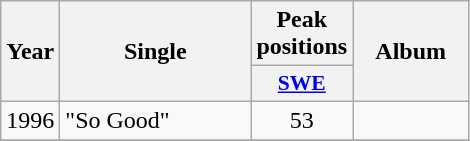<table class="wikitable">
<tr>
<th rowspan="2" width="10">Year</th>
<th rowspan="2" width="120">Single</th>
<th colspan="1" width="20">Peak positions</th>
<th rowspan="2" width="70">Album</th>
</tr>
<tr>
<th scope="col" style="width:3em;font-size:90%;"><a href='#'>SWE</a><br></th>
</tr>
<tr>
<td style="text-align:center;">1996</td>
<td>"So Good"</td>
<td style="text-align:center;">53</td>
<td style="text-align:center;"></td>
</tr>
<tr>
</tr>
</table>
